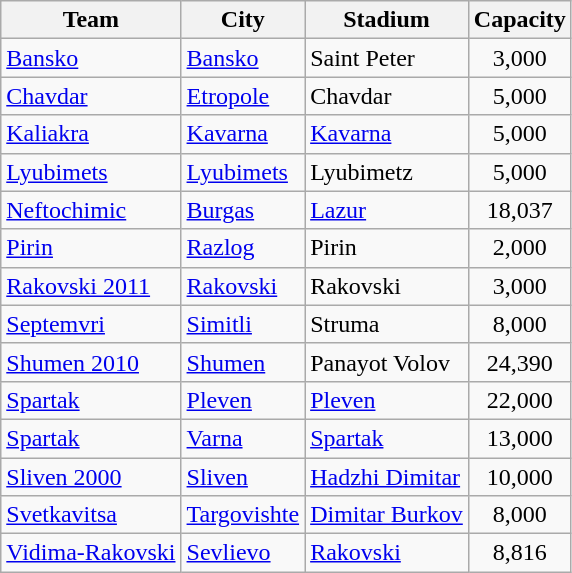<table class="wikitable sortable">
<tr>
<th>Team</th>
<th>City</th>
<th>Stadium</th>
<th>Capacity</th>
</tr>
<tr>
<td><a href='#'>Bansko</a></td>
<td><a href='#'>Bansko</a></td>
<td>Saint Peter</td>
<td align=center>3,000</td>
</tr>
<tr>
<td><a href='#'>Chavdar</a></td>
<td><a href='#'>Etropole</a></td>
<td>Chavdar</td>
<td align=center>5,000</td>
</tr>
<tr>
<td><a href='#'>Kaliakra</a></td>
<td><a href='#'>Kavarna</a></td>
<td><a href='#'>Kavarna</a></td>
<td align="center">5,000</td>
</tr>
<tr>
<td><a href='#'>Lyubimets</a></td>
<td><a href='#'>Lyubimets</a></td>
<td>Lyubimetz</td>
<td align="center">5,000</td>
</tr>
<tr>
<td><a href='#'>Neftochimic</a></td>
<td><a href='#'>Burgas</a></td>
<td><a href='#'>Lazur</a></td>
<td align="center">18,037</td>
</tr>
<tr>
<td><a href='#'>Pirin</a></td>
<td><a href='#'>Razlog</a></td>
<td>Pirin</td>
<td align=center>2,000</td>
</tr>
<tr>
<td><a href='#'>Rakovski 2011</a></td>
<td><a href='#'>Rakovski</a></td>
<td>Rakovski</td>
<td align=center>3,000</td>
</tr>
<tr>
<td><a href='#'>Septemvri</a></td>
<td><a href='#'>Simitli</a></td>
<td>Struma</td>
<td align=center>8,000</td>
</tr>
<tr>
<td><a href='#'>Shumen 2010</a></td>
<td><a href='#'>Shumen</a></td>
<td>Panayot Volov</td>
<td align=center>24,390</td>
</tr>
<tr>
<td><a href='#'>Spartak</a></td>
<td><a href='#'>Pleven</a></td>
<td><a href='#'>Pleven</a></td>
<td align="center">22,000</td>
</tr>
<tr>
<td><a href='#'>Spartak</a></td>
<td><a href='#'>Varna</a></td>
<td><a href='#'>Spartak</a></td>
<td align="center">13,000</td>
</tr>
<tr>
<td><a href='#'>Sliven 2000</a></td>
<td><a href='#'>Sliven</a></td>
<td><a href='#'>Hadzhi Dimitar</a></td>
<td align="center">10,000</td>
</tr>
<tr>
<td><a href='#'>Svetkavitsa</a></td>
<td><a href='#'>Targovishte</a></td>
<td><a href='#'>Dimitar Burkov</a></td>
<td align="center">8,000</td>
</tr>
<tr>
<td><a href='#'>Vidima-Rakovski</a></td>
<td><a href='#'>Sevlievo</a></td>
<td><a href='#'>Rakovski</a></td>
<td align="center">8,816</td>
</tr>
</table>
